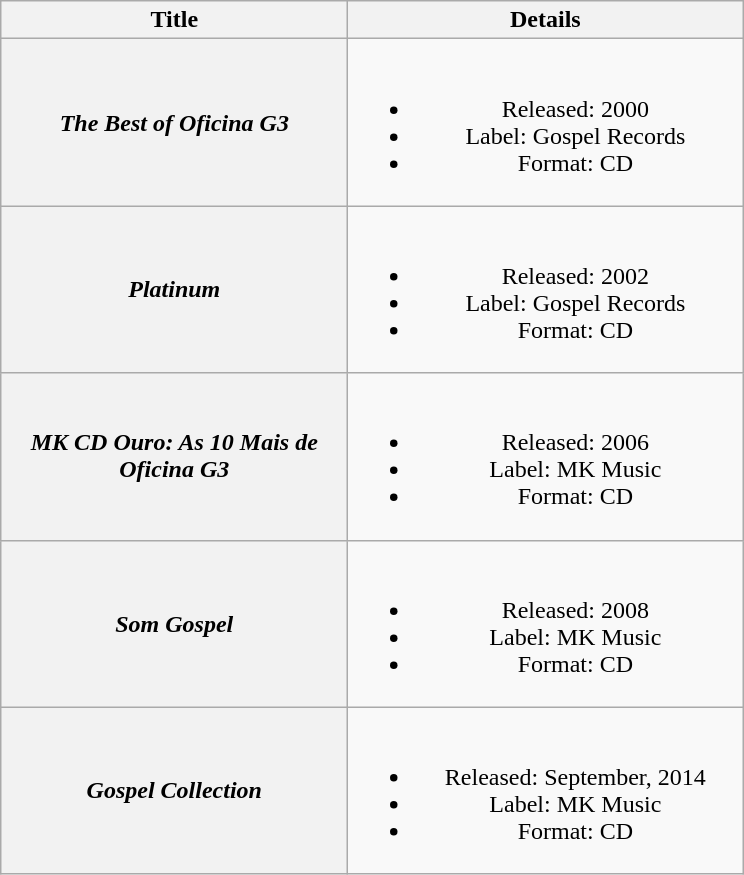<table class="wikitable plainrowheaders" style="text-align:center;">
<tr>
<th scope="col" style="width:14em;">Title</th>
<th scope="col" style="width:16em;">Details</th>
</tr>
<tr>
<th scope="row"><em>The Best of Oficina G3</em></th>
<td><br><ul><li>Released: 2000</li><li>Label: Gospel Records</li><li>Format: CD</li></ul></td>
</tr>
<tr>
<th scope="row"><em>Platinum</em></th>
<td><br><ul><li>Released: 2002</li><li>Label: Gospel Records</li><li>Format: CD</li></ul></td>
</tr>
<tr>
<th scope="row"><em>MK CD Ouro: As 10 Mais de Oficina G3</em></th>
<td><br><ul><li>Released: 2006</li><li>Label: MK Music</li><li>Format: CD</li></ul></td>
</tr>
<tr>
<th scope="row"><em>Som Gospel</em></th>
<td><br><ul><li>Released: 2008</li><li>Label: MK Music</li><li>Format: CD</li></ul></td>
</tr>
<tr>
<th scope="row"><em>Gospel Collection</em></th>
<td><br><ul><li>Released: September, 2014</li><li>Label: MK Music</li><li>Format: CD</li></ul></td>
</tr>
</table>
